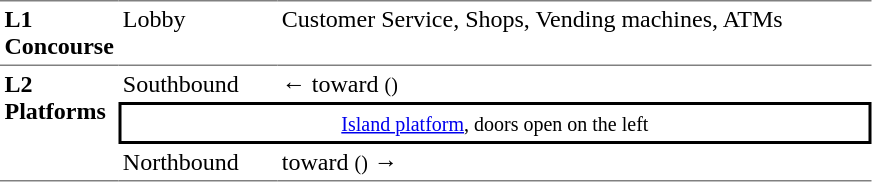<table table border=0 cellspacing=0 cellpadding=3>
<tr>
<td style="border-bottom:solid 1px gray; border-top:solid 1px gray;" valign=top width=50><strong>L1<br>Concourse</strong></td>
<td style="border-bottom:solid 1px gray; border-top:solid 1px gray;" valign=top width=100>Lobby</td>
<td style="border-bottom:solid 1px gray; border-top:solid 1px gray;" valign=top width=390>Customer Service, Shops, Vending machines, ATMs</td>
</tr>
<tr>
<td style="border-bottom:solid 1px gray;" rowspan=3 valign=top><strong>L2<br>Platforms</strong></td>
<td>Southbound</td>
<td>←  toward  <small>()</small></td>
</tr>
<tr>
<td style="border-right:solid 2px black;border-left:solid 2px black;border-top:solid 2px black;border-bottom:solid 2px black;text-align:center;" colspan=2><small><a href='#'>Island platform</a>, doors open on the left</small></td>
</tr>
<tr>
<td style="border-bottom:solid 1px gray;">Northbound</td>
<td style="border-bottom:solid 1px gray;">  toward  <small>()</small> →</td>
</tr>
</table>
